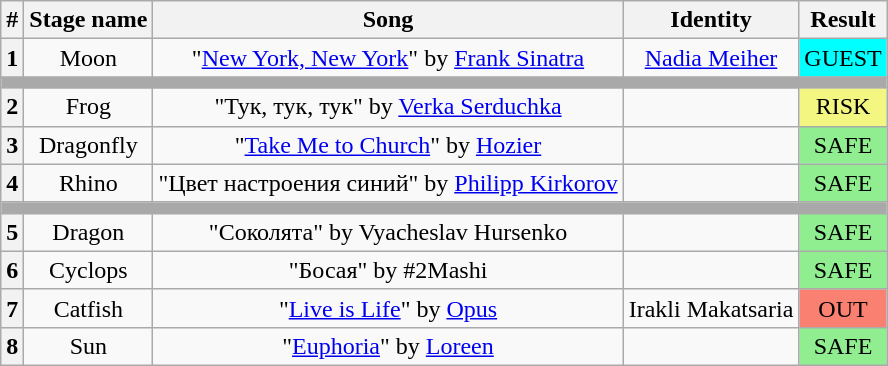<table class="wikitable plainrowheaders" style="text-align: center">
<tr>
<th>#</th>
<th>Stage name</th>
<th>Song</th>
<th>Identity</th>
<th>Result</th>
</tr>
<tr>
<th>1</th>
<td>Moon</td>
<td>"<a href='#'>New York, New York</a>" by <a href='#'>Frank Sinatra</a></td>
<td><a href='#'>Nadia Meiher</a></td>
<td bgcolor=#00ffff>GUEST</td>
</tr>
<tr>
<td colspan="5" style="background:darkgray"></td>
</tr>
<tr>
<th>2</th>
<td>Frog</td>
<td>"Тук, тук, тук" by <a href='#'>Verka Serduchka</a></td>
<td></td>
<td bgcolor="#F3F781">RISK</td>
</tr>
<tr>
<th>3</th>
<td>Dragonfly</td>
<td>"<a href='#'>Take Me to Church</a>" by <a href='#'>Hozier</a></td>
<td></td>
<td bgcolor=lightgreen>SAFE</td>
</tr>
<tr>
<th>4</th>
<td>Rhino</td>
<td>"Цвет настроения синий" by <a href='#'>Philipp Kirkorov</a></td>
<td></td>
<td bgcolor=lightgreen>SAFE</td>
</tr>
<tr>
<td colspan="5" style="background:darkgray"></td>
</tr>
<tr>
<th>5</th>
<td>Dragon</td>
<td>"Соколята" by Vyacheslav Hursenko</td>
<td></td>
<td bgcolor=lightgreen>SAFE</td>
</tr>
<tr>
<th>6</th>
<td>Cyclops</td>
<td>"Босая" by #2Mashi</td>
<td></td>
<td bgcolor=lightgreen>SAFE</td>
</tr>
<tr>
<th>7</th>
<td>Catfish</td>
<td>"<a href='#'>Live is Life</a>" by <a href='#'>Opus</a></td>
<td>Irakli Makatsaria</td>
<td bgcolor=salmon>OUT</td>
</tr>
<tr>
<th>8</th>
<td>Sun</td>
<td>"<a href='#'>Euphoria</a>" by <a href='#'>Loreen</a></td>
<td></td>
<td bgcolor=lightgreen>SAFE</td>
</tr>
</table>
